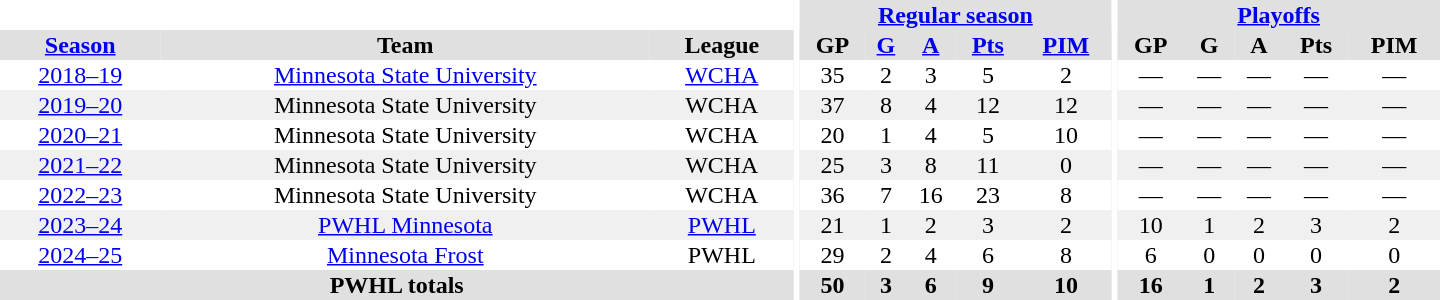<table border="0" cellpadding="1" cellspacing="0" style="text-align:center; width:60em">
<tr bgcolor="#e0e0e0">
<th colspan="3" bgcolor="#ffffff"></th>
<th rowspan="97" bgcolor="#ffffff"></th>
<th colspan="5"><a href='#'>Regular season</a></th>
<th rowspan="97" bgcolor="#ffffff"></th>
<th colspan="5"><a href='#'>Playoffs</a></th>
</tr>
<tr bgcolor="#e0e0e0">
<th><a href='#'>Season</a></th>
<th>Team</th>
<th>League</th>
<th>GP</th>
<th><a href='#'>G</a></th>
<th><a href='#'>A</a></th>
<th><a href='#'>Pts</a></th>
<th><a href='#'>PIM</a></th>
<th>GP</th>
<th>G</th>
<th>A</th>
<th>Pts</th>
<th>PIM</th>
</tr>
<tr>
<td><a href='#'>2018–19</a></td>
<td><a href='#'>Minnesota State University</a></td>
<td><a href='#'>WCHA</a></td>
<td>35</td>
<td>2</td>
<td>3</td>
<td>5</td>
<td>2</td>
<td>—</td>
<td>—</td>
<td>—</td>
<td>—</td>
<td>—</td>
</tr>
<tr bgcolor="#f0f0f0">
<td><a href='#'>2019–20</a></td>
<td>Minnesota State University</td>
<td>WCHA</td>
<td>37</td>
<td>8</td>
<td>4</td>
<td>12</td>
<td>12</td>
<td>—</td>
<td>—</td>
<td>—</td>
<td>—</td>
<td>—</td>
</tr>
<tr>
<td><a href='#'>2020–21</a></td>
<td>Minnesota State University</td>
<td>WCHA</td>
<td>20</td>
<td>1</td>
<td>4</td>
<td>5</td>
<td>10</td>
<td>—</td>
<td>—</td>
<td>—</td>
<td>—</td>
<td>—</td>
</tr>
<tr bgcolor="#f0f0f0">
<td><a href='#'>2021–22</a></td>
<td>Minnesota State University</td>
<td>WCHA</td>
<td>25</td>
<td>3</td>
<td>8</td>
<td>11</td>
<td>0</td>
<td>—</td>
<td>—</td>
<td>—</td>
<td>—</td>
<td>—</td>
</tr>
<tr>
<td><a href='#'>2022–23</a></td>
<td>Minnesota State University</td>
<td>WCHA</td>
<td>36</td>
<td>7</td>
<td>16</td>
<td>23</td>
<td>8</td>
<td>—</td>
<td>—</td>
<td>—</td>
<td>—</td>
<td>—</td>
</tr>
<tr bgcolor="#f0f0f0">
<td><a href='#'>2023–24</a></td>
<td><a href='#'>PWHL Minnesota</a></td>
<td><a href='#'>PWHL</a></td>
<td>21</td>
<td>1</td>
<td>2</td>
<td>3</td>
<td>2</td>
<td>10</td>
<td>1</td>
<td>2</td>
<td>3</td>
<td>2</td>
</tr>
<tr>
<td><a href='#'>2024–25</a></td>
<td><a href='#'>Minnesota Frost</a></td>
<td>PWHL</td>
<td>29</td>
<td>2</td>
<td>4</td>
<td>6</td>
<td>8</td>
<td>6</td>
<td>0</td>
<td>0</td>
<td>0</td>
<td>0</td>
</tr>
<tr bgcolor="#e0e0e0">
<th colspan="3">PWHL totals</th>
<th>50</th>
<th>3</th>
<th>6</th>
<th>9</th>
<th>10</th>
<th>16</th>
<th>1</th>
<th>2</th>
<th>3</th>
<th>2</th>
</tr>
</table>
